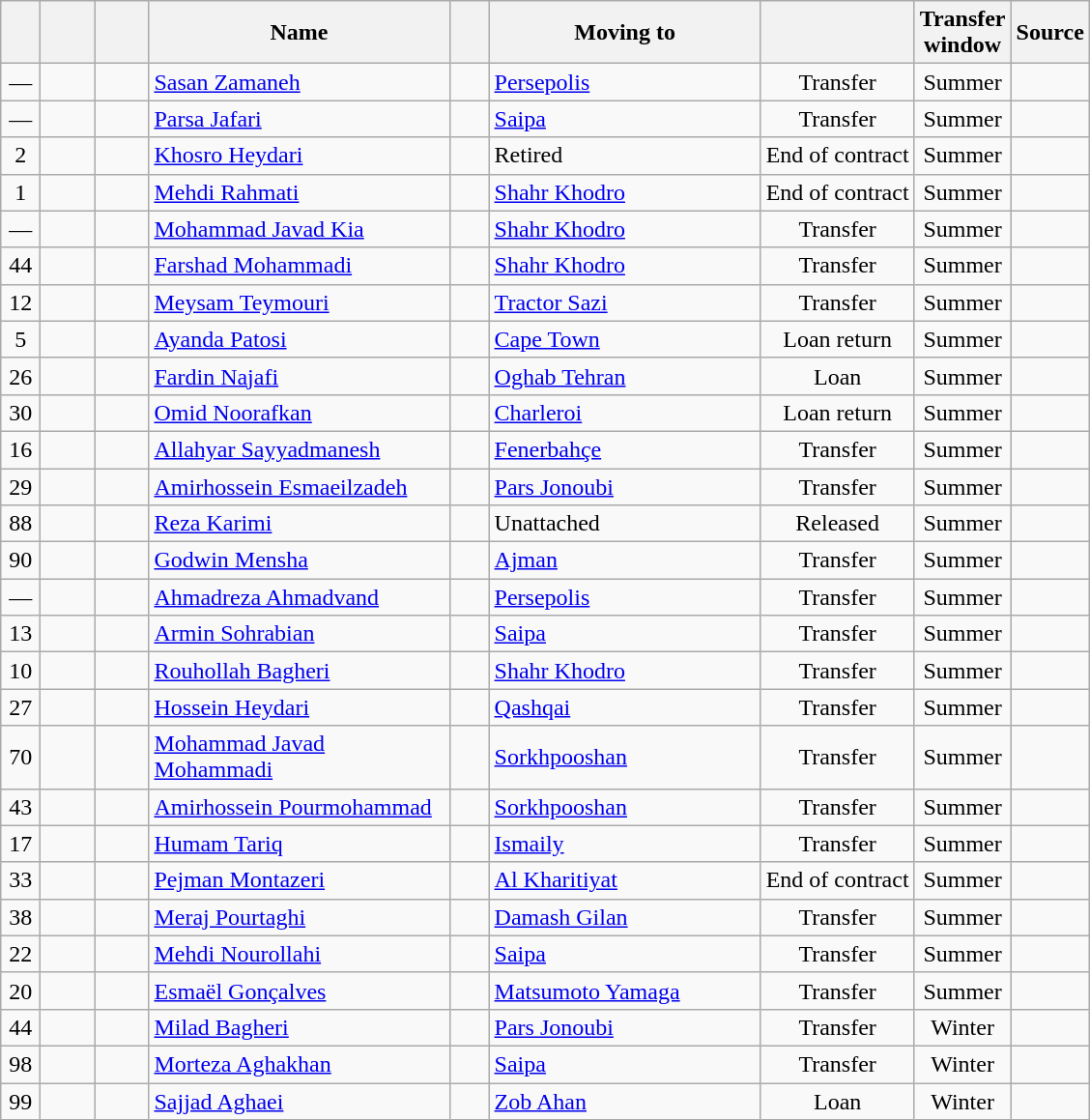<table class="wikitable sortable">
<tr>
<th style="width:20px;"></th>
<th style="width:30px;"></th>
<th style="width:30px;"></th>
<th style="width:200px;">Name</th>
<th style="width:20px;"></th>
<th style="width:180px;">Moving to</th>
<th></th>
<th Transfer window>Transfer<br>window</th>
<th style="width:20px;" class="unsortable">Source</th>
</tr>
<tr>
<td align=center>—</td>
<td align=center></td>
<td align=center></td>
<td><a href='#'>Sasan Zamaneh</a></td>
<td align=center></td>
<td><a href='#'>Persepolis</a></td>
<td align=center>Transfer</td>
<td align=center>Summer</td>
<td align=center></td>
</tr>
<tr>
<td align=center>—</td>
<td align=center></td>
<td align=center></td>
<td><a href='#'>Parsa Jafari</a></td>
<td align=center></td>
<td><a href='#'>Saipa</a></td>
<td align=center>Transfer</td>
<td align=center>Summer</td>
<td align=center></td>
</tr>
<tr>
<td align=center>2</td>
<td align=center></td>
<td align=center></td>
<td><a href='#'>Khosro Heydari</a></td>
<td align=center></td>
<td>Retired</td>
<td align=center>End of contract</td>
<td align=center>Summer</td>
<td align=center></td>
</tr>
<tr>
<td align=center>1</td>
<td align=center></td>
<td align=center></td>
<td><a href='#'>Mehdi Rahmati</a></td>
<td align=center></td>
<td><a href='#'>Shahr Khodro</a></td>
<td align=center>End of contract</td>
<td align=center>Summer</td>
<td align=center></td>
</tr>
<tr>
<td align=center>—</td>
<td align=center></td>
<td align=center></td>
<td><a href='#'>Mohammad Javad Kia</a></td>
<td align=center></td>
<td><a href='#'>Shahr Khodro</a></td>
<td align=center>Transfer</td>
<td align=center>Summer</td>
<td align=center></td>
</tr>
<tr>
<td align=center>44</td>
<td align=center></td>
<td align=center></td>
<td><a href='#'>Farshad Mohammadi</a></td>
<td align=center></td>
<td><a href='#'>Shahr Khodro</a></td>
<td align=center>Transfer</td>
<td align=center>Summer</td>
<td align=center></td>
</tr>
<tr>
<td align=center>12</td>
<td align=center></td>
<td align=center></td>
<td><a href='#'>Meysam Teymouri</a></td>
<td align=center></td>
<td><a href='#'>Tractor Sazi</a></td>
<td align=center>Transfer</td>
<td align=center>Summer</td>
<td align=center></td>
</tr>
<tr>
<td align=center>5</td>
<td align=center></td>
<td align=center></td>
<td><a href='#'>Ayanda Patosi</a></td>
<td align=center></td>
<td> <a href='#'>Cape Town</a></td>
<td align=center>Loan return</td>
<td align=center>Summer</td>
<td align=center></td>
</tr>
<tr>
<td align=center>26</td>
<td align=center></td>
<td align=center></td>
<td><a href='#'>Fardin Najafi</a></td>
<td align=center></td>
<td><a href='#'>Oghab Tehran</a></td>
<td align=center>Loan</td>
<td align=center>Summer</td>
<td align=center></td>
</tr>
<tr>
<td align=center>30</td>
<td align=center></td>
<td align=center></td>
<td><a href='#'>Omid Noorafkan</a></td>
<td align=center></td>
<td> <a href='#'>Charleroi</a></td>
<td align=center>Loan return</td>
<td align=center>Summer</td>
<td align=center></td>
</tr>
<tr>
<td align=center>16</td>
<td align=center></td>
<td align=center></td>
<td><a href='#'>Allahyar Sayyadmanesh</a></td>
<td align=center></td>
<td> <a href='#'>Fenerbahçe</a></td>
<td align=center>Transfer</td>
<td align=center>Summer</td>
<td align=center></td>
</tr>
<tr>
<td align=center>29</td>
<td align=center></td>
<td align=center></td>
<td><a href='#'>Amirhossein Esmaeilzadeh</a></td>
<td align=center></td>
<td><a href='#'>Pars Jonoubi</a></td>
<td align=center>Transfer</td>
<td align=center>Summer</td>
<td align=center></td>
</tr>
<tr>
<td align=center>88</td>
<td align=center></td>
<td align=center></td>
<td><a href='#'>Reza Karimi</a></td>
<td align=center></td>
<td>Unattached</td>
<td align=center>Released</td>
<td align=center>Summer</td>
<td align=center></td>
</tr>
<tr>
<td align=center>90</td>
<td align=center></td>
<td align=center></td>
<td><a href='#'>Godwin Mensha</a></td>
<td align=center></td>
<td> <a href='#'>Ajman</a></td>
<td align=center>Transfer</td>
<td align=center>Summer</td>
<td align=center></td>
</tr>
<tr>
<td align=center>—</td>
<td align=center></td>
<td align=center></td>
<td><a href='#'>Ahmadreza Ahmadvand</a></td>
<td align=center></td>
<td><a href='#'>Persepolis</a></td>
<td align=center>Transfer</td>
<td align=center>Summer</td>
<td align=center></td>
</tr>
<tr>
<td align=center>13</td>
<td align=center></td>
<td align=center></td>
<td><a href='#'>Armin Sohrabian</a></td>
<td align=center></td>
<td><a href='#'>Saipa</a></td>
<td align=center>Transfer</td>
<td align=center>Summer</td>
<td align=center></td>
</tr>
<tr>
<td align=center>10</td>
<td align=center></td>
<td align=center></td>
<td><a href='#'>Rouhollah Bagheri</a></td>
<td align=center></td>
<td><a href='#'>Shahr Khodro</a></td>
<td align=center>Transfer</td>
<td align=center>Summer</td>
<td align=center></td>
</tr>
<tr>
<td align=center>27</td>
<td align=center></td>
<td align=center></td>
<td><a href='#'>Hossein Heydari</a></td>
<td align=center></td>
<td><a href='#'>Qashqai</a></td>
<td align=center>Transfer</td>
<td align=center>Summer</td>
<td align=center></td>
</tr>
<tr>
<td align=center>70</td>
<td align=center></td>
<td align=center></td>
<td><a href='#'>Mohammad Javad Mohammadi</a></td>
<td align=center></td>
<td><a href='#'>Sorkhpooshan</a></td>
<td align=center>Transfer</td>
<td align=center>Summer</td>
<td align=center></td>
</tr>
<tr>
<td align=center>43</td>
<td align=center></td>
<td align=center></td>
<td><a href='#'>Amirhossein Pourmohammad</a></td>
<td align=center></td>
<td><a href='#'>Sorkhpooshan</a></td>
<td align=center>Transfer</td>
<td align=center>Summer</td>
<td align=center></td>
</tr>
<tr>
<td align=center>17</td>
<td align=center></td>
<td align=center></td>
<td><a href='#'>Humam Tariq</a></td>
<td align=center></td>
<td> <a href='#'>Ismaily</a></td>
<td align=center>Transfer</td>
<td align=center>Summer</td>
<td align=center></td>
</tr>
<tr>
<td align=center>33</td>
<td align=center></td>
<td align=center></td>
<td><a href='#'>Pejman Montazeri</a></td>
<td align=center></td>
<td> <a href='#'>Al Kharitiyat</a></td>
<td align=center>End of contract</td>
<td align=center>Summer</td>
<td align=center></td>
</tr>
<tr>
<td align=center>38</td>
<td align=center></td>
<td align=center></td>
<td><a href='#'>Meraj Pourtaghi</a></td>
<td align=center></td>
<td><a href='#'>Damash Gilan</a></td>
<td align=center>Transfer</td>
<td align=center>Summer</td>
<td align=center></td>
</tr>
<tr>
<td align=center>22</td>
<td align=center></td>
<td align=center></td>
<td><a href='#'>Mehdi Nourollahi</a></td>
<td align=center></td>
<td><a href='#'>Saipa</a></td>
<td align=center>Transfer</td>
<td align=center>Summer</td>
<td align=center></td>
</tr>
<tr>
<td align=center>20</td>
<td align=center></td>
<td align=center></td>
<td><a href='#'>Esmaël Gonçalves</a></td>
<td align=center></td>
<td> <a href='#'>Matsumoto Yamaga</a></td>
<td align=center>Transfer</td>
<td align=center>Summer</td>
<td align=center></td>
</tr>
<tr>
<td align=center>44</td>
<td align=center></td>
<td align=center></td>
<td><a href='#'>Milad Bagheri</a></td>
<td align=center></td>
<td><a href='#'>Pars Jonoubi</a></td>
<td align=center>Transfer</td>
<td align=center>Winter</td>
<td align=center></td>
</tr>
<tr>
<td align=center>98</td>
<td align=center></td>
<td align=center></td>
<td><a href='#'>Morteza Aghakhan</a></td>
<td align=center></td>
<td><a href='#'>Saipa</a></td>
<td align=center>Transfer</td>
<td align=center>Winter</td>
<td align=center></td>
</tr>
<tr>
<td align=center>99</td>
<td align=center></td>
<td align=center></td>
<td><a href='#'>Sajjad Aghaei</a></td>
<td align=center></td>
<td><a href='#'>Zob Ahan</a></td>
<td align=center>Loan</td>
<td align=center>Winter</td>
<td align=center></td>
</tr>
</table>
